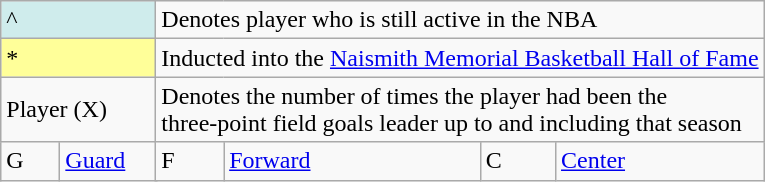<table class="wikitable">
<tr>
<td style="background:#cfecec; width:6em;" colspan="2">^</td>
<td colspan=5>Denotes player who is still active in the NBA</td>
</tr>
<tr>
<td style="background-color:#FFFF99; width:6em" colspan=2>*</td>
<td colspan=5>Inducted into the <a href='#'>Naismith Memorial Basketball Hall of Fame</a></td>
</tr>
<tr>
<td colspan=2>Player (X)</td>
<td colspan=5>Denotes the number of times the player had been the<br>three-point field goals leader up to and including that season</td>
</tr>
<tr>
<td style="width:2em">G</td>
<td colspan=2><a href='#'>Guard</a></td>
<td>F</td>
<td><a href='#'>Forward</a></td>
<td>C</td>
<td><a href='#'>Center</a></td>
</tr>
</table>
